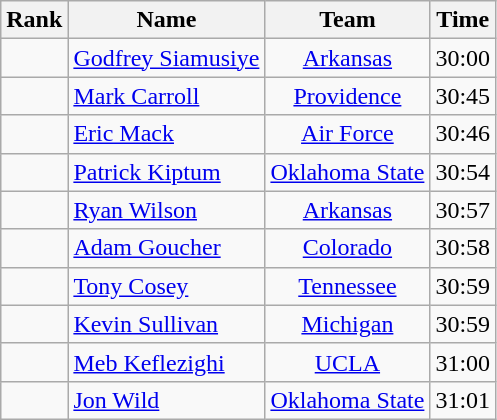<table class="wikitable sortable" style="text-align:center">
<tr>
<th>Rank</th>
<th>Name</th>
<th>Team</th>
<th>Time</th>
</tr>
<tr>
<td></td>
<td align=left> <a href='#'>Godfrey Siamusiye</a></td>
<td><a href='#'>Arkansas</a></td>
<td>30:00</td>
</tr>
<tr>
<td></td>
<td align=left> <a href='#'>Mark Carroll</a></td>
<td><a href='#'>Providence</a></td>
<td>30:45</td>
</tr>
<tr>
<td></td>
<td align=left> <a href='#'>Eric Mack</a></td>
<td><a href='#'>Air Force</a></td>
<td>30:46</td>
</tr>
<tr>
<td></td>
<td align=left> <a href='#'>Patrick Kiptum</a></td>
<td><a href='#'>Oklahoma State</a></td>
<td>30:54</td>
</tr>
<tr>
<td></td>
<td align=left> <a href='#'>Ryan Wilson</a></td>
<td><a href='#'>Arkansas</a></td>
<td>30:57</td>
</tr>
<tr>
<td></td>
<td align=left> <a href='#'>Adam Goucher</a></td>
<td><a href='#'>Colorado</a></td>
<td>30:58</td>
</tr>
<tr>
<td></td>
<td align=left> <a href='#'>Tony Cosey</a></td>
<td><a href='#'>Tennessee</a></td>
<td>30:59</td>
</tr>
<tr>
<td></td>
<td align=left> <a href='#'>Kevin Sullivan</a></td>
<td><a href='#'>Michigan</a></td>
<td>30:59</td>
</tr>
<tr>
<td></td>
<td align=left> <a href='#'>Meb Keflezighi</a></td>
<td><a href='#'>UCLA</a></td>
<td>31:00</td>
</tr>
<tr>
<td></td>
<td align=left> <a href='#'>Jon Wild</a></td>
<td><a href='#'>Oklahoma State</a></td>
<td>31:01</td>
</tr>
</table>
